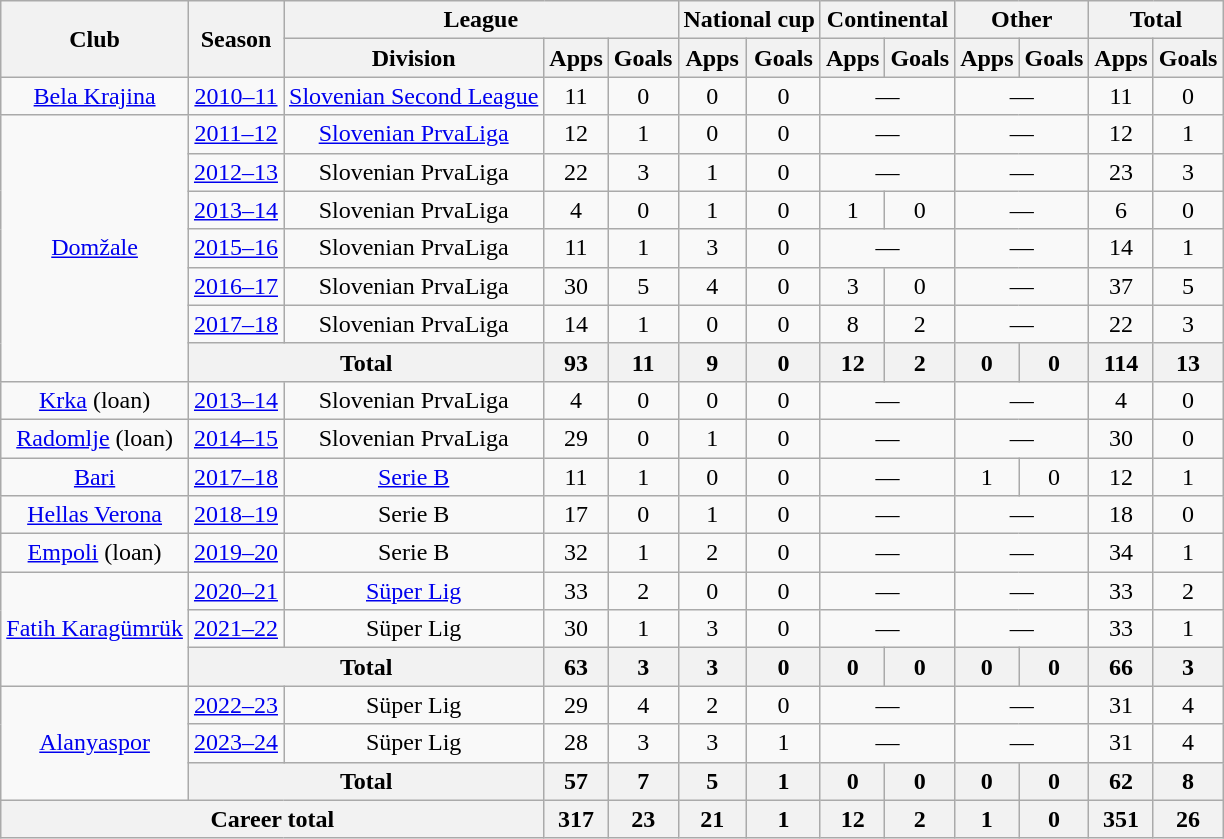<table class="wikitable" style="text-align:center">
<tr>
<th rowspan="2">Club</th>
<th rowspan="2">Season</th>
<th colspan="3">League</th>
<th colspan="2">National cup</th>
<th colspan="2">Continental</th>
<th colspan="2">Other</th>
<th colspan="2">Total</th>
</tr>
<tr>
<th>Division</th>
<th>Apps</th>
<th>Goals</th>
<th>Apps</th>
<th>Goals</th>
<th>Apps</th>
<th>Goals</th>
<th>Apps</th>
<th>Goals</th>
<th>Apps</th>
<th>Goals</th>
</tr>
<tr>
<td><a href='#'>Bela Krajina</a></td>
<td><a href='#'>2010–11</a></td>
<td><a href='#'>Slovenian Second League</a></td>
<td>11</td>
<td>0</td>
<td>0</td>
<td>0</td>
<td colspan="2">—</td>
<td colspan="2">—</td>
<td>11</td>
<td>0</td>
</tr>
<tr>
<td rowspan="7"><a href='#'>Domžale</a></td>
<td><a href='#'>2011–12</a></td>
<td><a href='#'>Slovenian PrvaLiga</a></td>
<td>12</td>
<td>1</td>
<td>0</td>
<td>0</td>
<td colspan="2">—</td>
<td colspan="2">—</td>
<td>12</td>
<td>1</td>
</tr>
<tr>
<td><a href='#'>2012–13</a></td>
<td>Slovenian PrvaLiga</td>
<td>22</td>
<td>3</td>
<td>1</td>
<td>0</td>
<td colspan="2">—</td>
<td colspan="2">—</td>
<td>23</td>
<td>3</td>
</tr>
<tr>
<td><a href='#'>2013–14</a></td>
<td>Slovenian PrvaLiga</td>
<td>4</td>
<td>0</td>
<td>1</td>
<td>0</td>
<td>1</td>
<td>0</td>
<td colspan="2">—</td>
<td>6</td>
<td>0</td>
</tr>
<tr>
<td><a href='#'>2015–16</a></td>
<td>Slovenian PrvaLiga</td>
<td>11</td>
<td>1</td>
<td>3</td>
<td>0</td>
<td colspan="2">—</td>
<td colspan="2">—</td>
<td>14</td>
<td>1</td>
</tr>
<tr>
<td><a href='#'>2016–17</a></td>
<td>Slovenian PrvaLiga</td>
<td>30</td>
<td>5</td>
<td>4</td>
<td>0</td>
<td>3</td>
<td>0</td>
<td colspan="2">—</td>
<td>37</td>
<td>5</td>
</tr>
<tr>
<td><a href='#'>2017–18</a></td>
<td>Slovenian PrvaLiga</td>
<td>14</td>
<td>1</td>
<td>0</td>
<td>0</td>
<td>8</td>
<td>2</td>
<td colspan="2">—</td>
<td>22</td>
<td>3</td>
</tr>
<tr>
<th colspan="2">Total</th>
<th>93</th>
<th>11</th>
<th>9</th>
<th>0</th>
<th>12</th>
<th>2</th>
<th>0</th>
<th>0</th>
<th>114</th>
<th>13</th>
</tr>
<tr>
<td><a href='#'>Krka</a> (loan)</td>
<td><a href='#'>2013–14</a></td>
<td>Slovenian PrvaLiga</td>
<td>4</td>
<td>0</td>
<td>0</td>
<td>0</td>
<td colspan="2">—</td>
<td colspan="2">—</td>
<td>4</td>
<td>0</td>
</tr>
<tr>
<td><a href='#'>Radomlje</a> (loan)</td>
<td><a href='#'>2014–15</a></td>
<td>Slovenian PrvaLiga</td>
<td>29</td>
<td>0</td>
<td>1</td>
<td>0</td>
<td colspan="2">—</td>
<td colspan="2">—</td>
<td>30</td>
<td>0</td>
</tr>
<tr>
<td><a href='#'>Bari</a></td>
<td><a href='#'>2017–18</a></td>
<td><a href='#'>Serie B</a></td>
<td>11</td>
<td>1</td>
<td>0</td>
<td>0</td>
<td colspan="2">—</td>
<td>1</td>
<td>0</td>
<td>12</td>
<td>1</td>
</tr>
<tr>
<td><a href='#'>Hellas Verona</a></td>
<td><a href='#'>2018–19</a></td>
<td>Serie B</td>
<td>17</td>
<td>0</td>
<td>1</td>
<td>0</td>
<td colspan="2">—</td>
<td colspan="2">—</td>
<td>18</td>
<td>0</td>
</tr>
<tr>
<td><a href='#'>Empoli</a> (loan)</td>
<td><a href='#'>2019–20</a></td>
<td>Serie B</td>
<td>32</td>
<td>1</td>
<td>2</td>
<td>0</td>
<td colspan="2">—</td>
<td colspan="2">—</td>
<td>34</td>
<td>1</td>
</tr>
<tr>
<td rowspan="3"><a href='#'>Fatih Karagümrük</a></td>
<td><a href='#'>2020–21</a></td>
<td><a href='#'>Süper Lig</a></td>
<td>33</td>
<td>2</td>
<td>0</td>
<td>0</td>
<td colspan="2">—</td>
<td colspan="2">—</td>
<td>33</td>
<td>2</td>
</tr>
<tr>
<td><a href='#'>2021–22</a></td>
<td>Süper Lig</td>
<td>30</td>
<td>1</td>
<td>3</td>
<td>0</td>
<td colspan="2">—</td>
<td colspan="2">—</td>
<td>33</td>
<td>1</td>
</tr>
<tr>
<th colspan="2">Total</th>
<th>63</th>
<th>3</th>
<th>3</th>
<th>0</th>
<th>0</th>
<th>0</th>
<th>0</th>
<th>0</th>
<th>66</th>
<th>3</th>
</tr>
<tr>
<td rowspan="3"><a href='#'>Alanyaspor</a></td>
<td><a href='#'>2022–23</a></td>
<td>Süper Lig</td>
<td>29</td>
<td>4</td>
<td>2</td>
<td>0</td>
<td colspan="2">—</td>
<td colspan="2">—</td>
<td>31</td>
<td>4</td>
</tr>
<tr>
<td><a href='#'>2023–24</a></td>
<td>Süper Lig</td>
<td>28</td>
<td>3</td>
<td>3</td>
<td>1</td>
<td colspan="2">—</td>
<td colspan="2">—</td>
<td>31</td>
<td>4</td>
</tr>
<tr>
<th colspan="2">Total</th>
<th>57</th>
<th>7</th>
<th>5</th>
<th>1</th>
<th>0</th>
<th>0</th>
<th>0</th>
<th>0</th>
<th>62</th>
<th>8</th>
</tr>
<tr>
<th colspan="3">Career total</th>
<th>317</th>
<th>23</th>
<th>21</th>
<th>1</th>
<th>12</th>
<th>2</th>
<th>1</th>
<th>0</th>
<th>351</th>
<th>26</th>
</tr>
</table>
